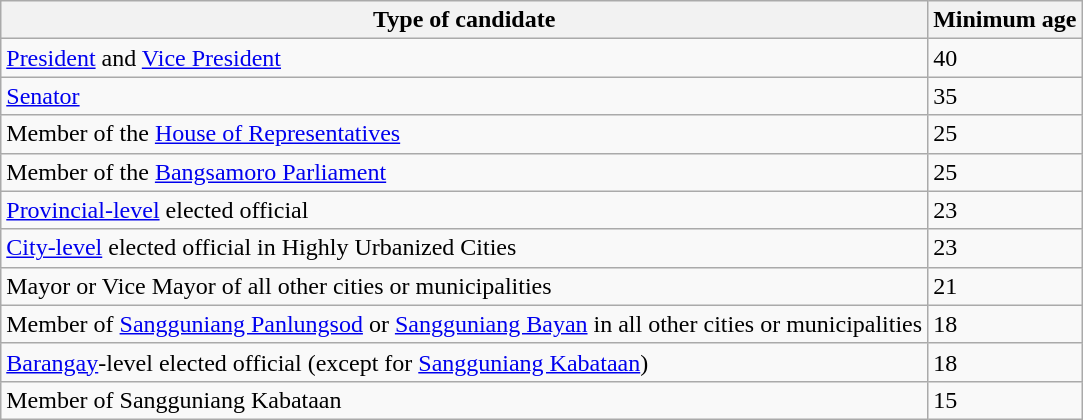<table class="wikitable sortable">
<tr>
<th>Type of candidate</th>
<th>Minimum age</th>
</tr>
<tr>
<td><a href='#'>President</a> and <a href='#'>Vice President</a></td>
<td>40</td>
</tr>
<tr>
<td><a href='#'>Senator</a></td>
<td>35</td>
</tr>
<tr>
<td>Member of the <a href='#'>House of Representatives</a></td>
<td>25</td>
</tr>
<tr>
<td>Member of the <a href='#'>Bangsamoro Parliament</a></td>
<td>25</td>
</tr>
<tr>
<td><a href='#'>Provincial-level</a> elected official</td>
<td>23</td>
</tr>
<tr>
<td><a href='#'>City-level</a> elected official in Highly Urbanized Cities</td>
<td>23</td>
</tr>
<tr>
<td>Mayor or Vice Mayor of all other cities or municipalities</td>
<td>21</td>
</tr>
<tr>
<td>Member of <a href='#'>Sangguniang Panlungsod</a> or <a href='#'>Sangguniang Bayan</a> in all other cities or municipalities</td>
<td>18</td>
</tr>
<tr>
<td><a href='#'>Barangay</a>-level elected official (except for <a href='#'>Sangguniang Kabataan</a>)</td>
<td>18</td>
</tr>
<tr>
<td>Member of Sangguniang Kabataan</td>
<td>15</td>
</tr>
</table>
